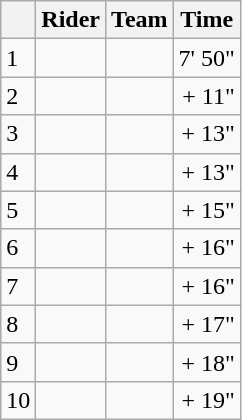<table class="wikitable">
<tr>
<th></th>
<th>Rider</th>
<th>Team</th>
<th>Time</th>
</tr>
<tr>
<td>1</td>
<td> </td>
<td></td>
<td align="right">7' 50"</td>
</tr>
<tr>
<td>2</td>
<td></td>
<td></td>
<td align="right">+ 11"</td>
</tr>
<tr>
<td>3</td>
<td></td>
<td></td>
<td align="right">+ 13"</td>
</tr>
<tr>
<td>4</td>
<td></td>
<td></td>
<td align="right">+ 13"</td>
</tr>
<tr>
<td>5</td>
<td></td>
<td></td>
<td align="right">+ 15"</td>
</tr>
<tr>
<td>6</td>
<td></td>
<td></td>
<td align="right">+ 16"</td>
</tr>
<tr>
<td>7</td>
<td></td>
<td></td>
<td align="right">+ 16"</td>
</tr>
<tr>
<td>8</td>
<td></td>
<td></td>
<td align="right">+ 17"</td>
</tr>
<tr>
<td>9</td>
<td></td>
<td></td>
<td align="right">+ 18"</td>
</tr>
<tr>
<td>10</td>
<td></td>
<td></td>
<td align="right">+ 19"</td>
</tr>
</table>
